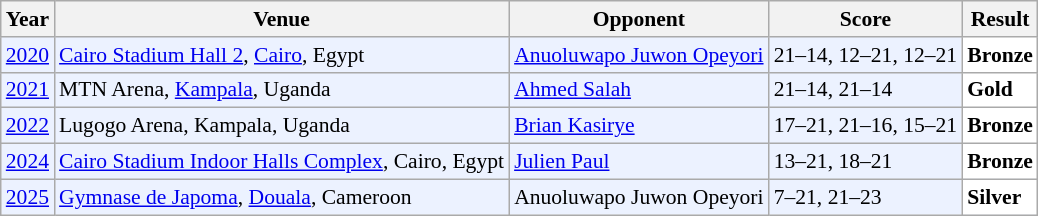<table class="sortable wikitable" style="font-size: 90%;">
<tr>
<th>Year</th>
<th>Venue</th>
<th>Opponent</th>
<th>Score</th>
<th>Result</th>
</tr>
<tr style="background:#ECF2FF">
<td align="center"><a href='#'>2020</a></td>
<td align="left"><a href='#'>Cairo Stadium Hall 2</a>, <a href='#'>Cairo</a>, Egypt</td>
<td align="left"> <a href='#'>Anuoluwapo Juwon Opeyori</a></td>
<td align="left">21–14, 12–21, 12–21</td>
<td style="text-align:left; background:white"> <strong>Bronze</strong></td>
</tr>
<tr style="background:#ECF2FF">
<td align="center"><a href='#'>2021</a></td>
<td align="left">MTN Arena, <a href='#'>Kampala</a>, Uganda</td>
<td align="left"> <a href='#'>Ahmed Salah</a></td>
<td align="left">21–14, 21–14</td>
<td style="text-align:left; background:white"> <strong>Gold</strong></td>
</tr>
<tr style="background:#ECF2FF">
<td align="center"><a href='#'>2022</a></td>
<td align="left">Lugogo Arena, Kampala, Uganda</td>
<td align="left"> <a href='#'>Brian Kasirye</a></td>
<td align="left">17–21, 21–16, 15–21</td>
<td style="text-align:left; background:white"> <strong>Bronze</strong></td>
</tr>
<tr style="background:#ECF2FF">
<td align="center"><a href='#'>2024</a></td>
<td align="left"><a href='#'>Cairo Stadium Indoor Halls Complex</a>, Cairo, Egypt</td>
<td align="left"> <a href='#'>Julien Paul</a></td>
<td align="left">13–21, 18–21</td>
<td style="text-align:left; background:white"> <strong>Bronze</strong></td>
</tr>
<tr style="background:#ECF2FF">
<td align="center"><a href='#'>2025</a></td>
<td align="left"><a href='#'>Gymnase de Japoma</a>, <a href='#'>Douala</a>, Cameroon</td>
<td align="left"> Anuoluwapo Juwon Opeyori</td>
<td align="left">7–21, 21–23</td>
<td style="text-align:left; background:white"> <strong>Silver</strong></td>
</tr>
</table>
